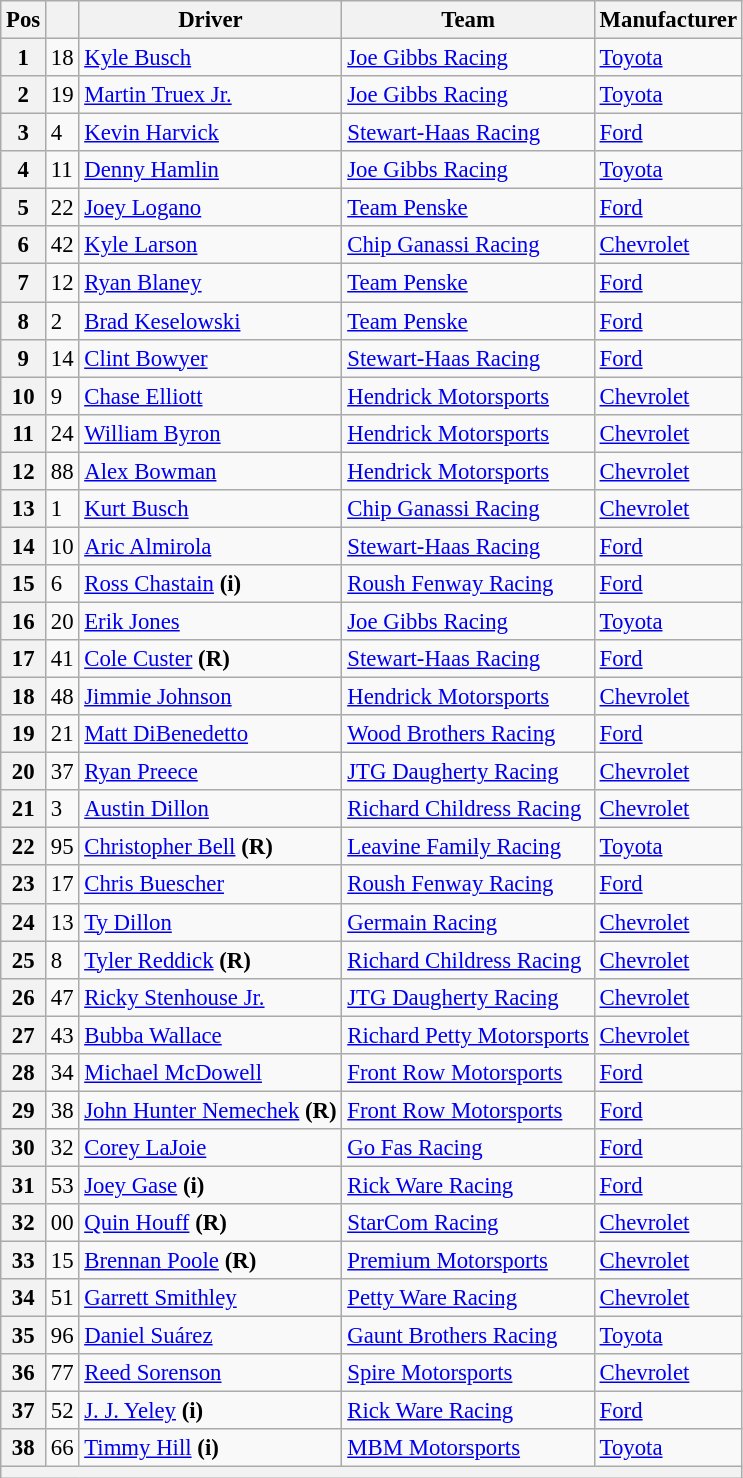<table class="wikitable" style="font-size:95%">
<tr>
<th>Pos</th>
<th></th>
<th>Driver</th>
<th>Team</th>
<th>Manufacturer</th>
</tr>
<tr>
<th>1</th>
<td>18</td>
<td><a href='#'>Kyle Busch</a></td>
<td><a href='#'>Joe Gibbs Racing</a></td>
<td><a href='#'>Toyota</a></td>
</tr>
<tr>
<th>2</th>
<td>19</td>
<td><a href='#'>Martin Truex Jr.</a></td>
<td><a href='#'>Joe Gibbs Racing</a></td>
<td><a href='#'>Toyota</a></td>
</tr>
<tr>
<th>3</th>
<td>4</td>
<td><a href='#'>Kevin Harvick</a></td>
<td><a href='#'>Stewart-Haas Racing</a></td>
<td><a href='#'>Ford</a></td>
</tr>
<tr>
<th>4</th>
<td>11</td>
<td><a href='#'>Denny Hamlin</a></td>
<td><a href='#'>Joe Gibbs Racing</a></td>
<td><a href='#'>Toyota</a></td>
</tr>
<tr>
<th>5</th>
<td>22</td>
<td><a href='#'>Joey Logano</a></td>
<td><a href='#'>Team Penske</a></td>
<td><a href='#'>Ford</a></td>
</tr>
<tr>
<th>6</th>
<td>42</td>
<td><a href='#'>Kyle Larson</a></td>
<td><a href='#'>Chip Ganassi Racing</a></td>
<td><a href='#'>Chevrolet</a></td>
</tr>
<tr>
<th>7</th>
<td>12</td>
<td><a href='#'>Ryan Blaney</a></td>
<td><a href='#'>Team Penske</a></td>
<td><a href='#'>Ford</a></td>
</tr>
<tr>
<th>8</th>
<td>2</td>
<td><a href='#'>Brad Keselowski</a></td>
<td><a href='#'>Team Penske</a></td>
<td><a href='#'>Ford</a></td>
</tr>
<tr>
<th>9</th>
<td>14</td>
<td><a href='#'>Clint Bowyer</a></td>
<td><a href='#'>Stewart-Haas Racing</a></td>
<td><a href='#'>Ford</a></td>
</tr>
<tr>
<th>10</th>
<td>9</td>
<td><a href='#'>Chase Elliott</a></td>
<td><a href='#'>Hendrick Motorsports</a></td>
<td><a href='#'>Chevrolet</a></td>
</tr>
<tr>
<th>11</th>
<td>24</td>
<td><a href='#'>William Byron</a></td>
<td><a href='#'>Hendrick Motorsports</a></td>
<td><a href='#'>Chevrolet</a></td>
</tr>
<tr>
<th>12</th>
<td>88</td>
<td><a href='#'>Alex Bowman</a></td>
<td><a href='#'>Hendrick Motorsports</a></td>
<td><a href='#'>Chevrolet</a></td>
</tr>
<tr>
<th>13</th>
<td>1</td>
<td><a href='#'>Kurt Busch</a></td>
<td><a href='#'>Chip Ganassi Racing</a></td>
<td><a href='#'>Chevrolet</a></td>
</tr>
<tr>
<th>14</th>
<td>10</td>
<td><a href='#'>Aric Almirola</a></td>
<td><a href='#'>Stewart-Haas Racing</a></td>
<td><a href='#'>Ford</a></td>
</tr>
<tr>
<th>15</th>
<td>6</td>
<td><a href='#'>Ross Chastain</a> <strong>(i)</strong></td>
<td><a href='#'>Roush Fenway Racing</a></td>
<td><a href='#'>Ford</a></td>
</tr>
<tr>
<th>16</th>
<td>20</td>
<td><a href='#'>Erik Jones</a></td>
<td><a href='#'>Joe Gibbs Racing</a></td>
<td><a href='#'>Toyota</a></td>
</tr>
<tr>
<th>17</th>
<td>41</td>
<td><a href='#'>Cole Custer</a> <strong>(R)</strong></td>
<td><a href='#'>Stewart-Haas Racing</a></td>
<td><a href='#'>Ford</a></td>
</tr>
<tr>
<th>18</th>
<td>48</td>
<td><a href='#'>Jimmie Johnson</a></td>
<td><a href='#'>Hendrick Motorsports</a></td>
<td><a href='#'>Chevrolet</a></td>
</tr>
<tr>
<th>19</th>
<td>21</td>
<td><a href='#'>Matt DiBenedetto</a></td>
<td><a href='#'>Wood Brothers Racing</a></td>
<td><a href='#'>Ford</a></td>
</tr>
<tr>
<th>20</th>
<td>37</td>
<td><a href='#'>Ryan Preece</a></td>
<td><a href='#'>JTG Daugherty Racing</a></td>
<td><a href='#'>Chevrolet</a></td>
</tr>
<tr>
<th>21</th>
<td>3</td>
<td><a href='#'>Austin Dillon</a></td>
<td><a href='#'>Richard Childress Racing</a></td>
<td><a href='#'>Chevrolet</a></td>
</tr>
<tr>
<th>22</th>
<td>95</td>
<td><a href='#'>Christopher Bell</a> <strong>(R)</strong></td>
<td><a href='#'>Leavine Family Racing</a></td>
<td><a href='#'>Toyota</a></td>
</tr>
<tr>
<th>23</th>
<td>17</td>
<td><a href='#'>Chris Buescher</a></td>
<td><a href='#'>Roush Fenway Racing</a></td>
<td><a href='#'>Ford</a></td>
</tr>
<tr>
<th>24</th>
<td>13</td>
<td><a href='#'>Ty Dillon</a></td>
<td><a href='#'>Germain Racing</a></td>
<td><a href='#'>Chevrolet</a></td>
</tr>
<tr>
<th>25</th>
<td>8</td>
<td><a href='#'>Tyler Reddick</a> <strong>(R)</strong></td>
<td><a href='#'>Richard Childress Racing</a></td>
<td><a href='#'>Chevrolet</a></td>
</tr>
<tr>
<th>26</th>
<td>47</td>
<td><a href='#'>Ricky Stenhouse Jr.</a></td>
<td><a href='#'>JTG Daugherty Racing</a></td>
<td><a href='#'>Chevrolet</a></td>
</tr>
<tr>
<th>27</th>
<td>43</td>
<td><a href='#'>Bubba Wallace</a></td>
<td><a href='#'>Richard Petty Motorsports</a></td>
<td><a href='#'>Chevrolet</a></td>
</tr>
<tr>
<th>28</th>
<td>34</td>
<td><a href='#'>Michael McDowell</a></td>
<td><a href='#'>Front Row Motorsports</a></td>
<td><a href='#'>Ford</a></td>
</tr>
<tr>
<th>29</th>
<td>38</td>
<td><a href='#'>John Hunter Nemechek</a> <strong>(R)</strong></td>
<td><a href='#'>Front Row Motorsports</a></td>
<td><a href='#'>Ford</a></td>
</tr>
<tr>
<th>30</th>
<td>32</td>
<td><a href='#'>Corey LaJoie</a></td>
<td><a href='#'>Go Fas Racing</a></td>
<td><a href='#'>Ford</a></td>
</tr>
<tr>
<th>31</th>
<td>53</td>
<td><a href='#'>Joey Gase</a> <strong>(i)</strong></td>
<td><a href='#'>Rick Ware Racing</a></td>
<td><a href='#'>Ford</a></td>
</tr>
<tr>
<th>32</th>
<td>00</td>
<td><a href='#'>Quin Houff</a> <strong>(R)</strong></td>
<td><a href='#'>StarCom Racing</a></td>
<td><a href='#'>Chevrolet</a></td>
</tr>
<tr>
<th>33</th>
<td>15</td>
<td><a href='#'>Brennan Poole</a> <strong>(R)</strong></td>
<td><a href='#'>Premium Motorsports</a></td>
<td><a href='#'>Chevrolet</a></td>
</tr>
<tr>
<th>34</th>
<td>51</td>
<td><a href='#'>Garrett Smithley</a></td>
<td><a href='#'>Petty Ware Racing</a></td>
<td><a href='#'>Chevrolet</a></td>
</tr>
<tr>
<th>35</th>
<td>96</td>
<td><a href='#'>Daniel Suárez</a></td>
<td><a href='#'>Gaunt Brothers Racing</a></td>
<td><a href='#'>Toyota</a></td>
</tr>
<tr>
<th>36</th>
<td>77</td>
<td><a href='#'>Reed Sorenson</a></td>
<td><a href='#'>Spire Motorsports</a></td>
<td><a href='#'>Chevrolet</a></td>
</tr>
<tr>
<th>37</th>
<td>52</td>
<td><a href='#'>J. J. Yeley</a> <strong>(i)</strong></td>
<td><a href='#'>Rick Ware Racing</a></td>
<td><a href='#'>Ford</a></td>
</tr>
<tr>
<th>38</th>
<td>66</td>
<td><a href='#'>Timmy Hill</a> <strong>(i)</strong></td>
<td><a href='#'>MBM Motorsports</a></td>
<td><a href='#'>Toyota</a></td>
</tr>
<tr>
<th colspan="5"></th>
</tr>
</table>
